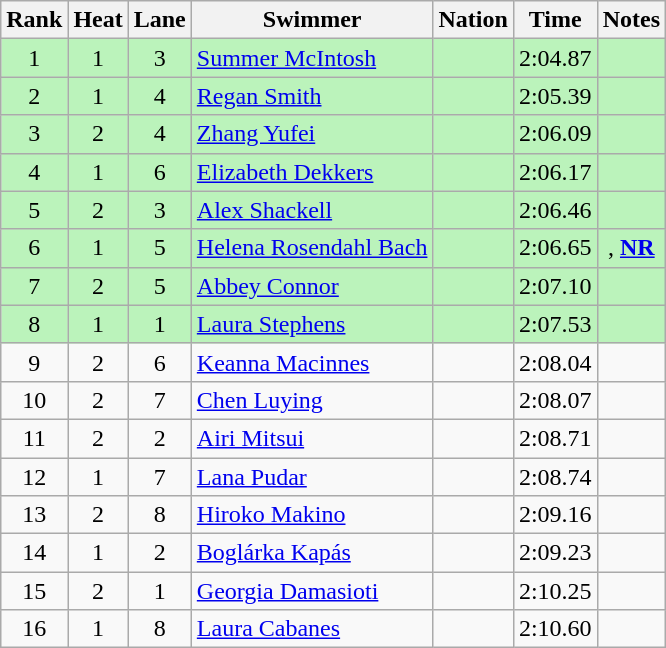<table class="wikitable sortable mw-collapsible" style="text-align:center">
<tr>
<th scope="col">Rank</th>
<th scope="col">Heat</th>
<th scope="col">Lane</th>
<th scope="col">Swimmer</th>
<th scope="col">Nation</th>
<th scope="col">Time</th>
<th scope="col">Notes</th>
</tr>
<tr bgcolor=bbf3bb>
<td>1</td>
<td>1</td>
<td>3</td>
<td align="left"><a href='#'>Summer McIntosh</a></td>
<td align="left"></td>
<td>2:04.87</td>
<td></td>
</tr>
<tr bgcolor=bbf3bb>
<td>2</td>
<td>1</td>
<td>4</td>
<td align="left"><a href='#'>Regan Smith</a></td>
<td align="left"></td>
<td>2:05.39</td>
<td></td>
</tr>
<tr bgcolor=bbf3bb>
<td>3</td>
<td>2</td>
<td>4</td>
<td align="left"><a href='#'>Zhang Yufei</a></td>
<td align="left"></td>
<td>2:06.09</td>
<td></td>
</tr>
<tr bgcolor=bbf3bb>
<td>4</td>
<td>1</td>
<td>6</td>
<td align="left"><a href='#'>Elizabeth Dekkers</a></td>
<td align="left"></td>
<td>2:06.17</td>
<td></td>
</tr>
<tr bgcolor=bbf3bb>
<td>5</td>
<td>2</td>
<td>3</td>
<td align="left"><a href='#'>Alex Shackell</a></td>
<td align="left"></td>
<td>2:06.46</td>
<td></td>
</tr>
<tr bgcolor=bbf3bb>
<td>6</td>
<td>1</td>
<td>5</td>
<td align="left"><a href='#'>Helena Rosendahl Bach</a></td>
<td align="left"></td>
<td>2:06.65</td>
<td>, <strong><a href='#'>NR</a></strong></td>
</tr>
<tr bgcolor=bbf3bb>
<td>7</td>
<td>2</td>
<td>5</td>
<td align="left"><a href='#'>Abbey Connor</a></td>
<td align="left"></td>
<td>2:07.10</td>
<td></td>
</tr>
<tr bgcolor=bbf3bb>
<td>8</td>
<td>1</td>
<td>1</td>
<td align="left"><a href='#'>Laura Stephens</a></td>
<td align="left"></td>
<td>2:07.53</td>
<td></td>
</tr>
<tr>
<td>9</td>
<td>2</td>
<td>6</td>
<td align="left"><a href='#'>Keanna Macinnes</a></td>
<td align="left"></td>
<td>2:08.04</td>
<td></td>
</tr>
<tr>
<td>10</td>
<td>2</td>
<td>7</td>
<td align="left"><a href='#'>Chen Luying</a></td>
<td align="left"></td>
<td>2:08.07</td>
<td></td>
</tr>
<tr>
<td>11</td>
<td>2</td>
<td>2</td>
<td align="left"><a href='#'>Airi Mitsui</a></td>
<td align="left"></td>
<td>2:08.71</td>
<td></td>
</tr>
<tr>
<td>12</td>
<td>1</td>
<td>7</td>
<td align="left"><a href='#'>Lana Pudar</a></td>
<td align="left"></td>
<td>2:08.74</td>
<td></td>
</tr>
<tr>
<td>13</td>
<td>2</td>
<td>8</td>
<td align="left"><a href='#'>Hiroko Makino</a></td>
<td align="left"></td>
<td>2:09.16</td>
<td></td>
</tr>
<tr>
<td>14</td>
<td>1</td>
<td>2</td>
<td align="left"><a href='#'>Boglárka Kapás</a></td>
<td align="left"></td>
<td>2:09.23</td>
<td></td>
</tr>
<tr>
<td>15</td>
<td>2</td>
<td>1</td>
<td align="left"><a href='#'>Georgia Damasioti</a></td>
<td align="left"></td>
<td>2:10.25</td>
<td></td>
</tr>
<tr>
<td>16</td>
<td>1</td>
<td>8</td>
<td align="left"><a href='#'>Laura Cabanes</a></td>
<td align="left"></td>
<td>2:10.60</td>
<td></td>
</tr>
</table>
